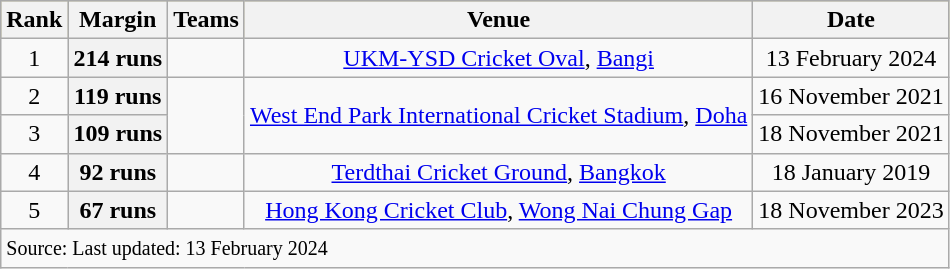<table class="wikitable" style="text-align: center;">
<tr style="background:#bdb76b;">
<th>Rank</th>
<th>Margin</th>
<th>Teams</th>
<th>Venue</th>
<th>Date</th>
</tr>
<tr>
<td>1</td>
<th>214 runs</th>
<td></td>
<td><a href='#'>UKM-YSD Cricket Oval</a>, <a href='#'>Bangi</a></td>
<td>13 February 2024</td>
</tr>
<tr>
<td>2</td>
<th>119 runs</th>
<td rowspan=2></td>
<td rowspan=2><a href='#'>West End Park International Cricket Stadium</a>, <a href='#'>Doha</a></td>
<td>16 November 2021</td>
</tr>
<tr>
<td>3</td>
<th>109 runs</th>
<td>18 November 2021</td>
</tr>
<tr>
<td>4</td>
<th>92 runs</th>
<td></td>
<td><a href='#'>Terdthai Cricket Ground</a>, <a href='#'>Bangkok</a></td>
<td>18 January 2019</td>
</tr>
<tr>
<td>5</td>
<th>67 runs</th>
<td></td>
<td><a href='#'>Hong Kong Cricket Club</a>, <a href='#'>Wong Nai Chung Gap</a></td>
<td>18 November 2023</td>
</tr>
<tr>
<td colspan="5" style="text-align:left;"><small>Source:  Last updated: 13 February 2024</small></td>
</tr>
</table>
